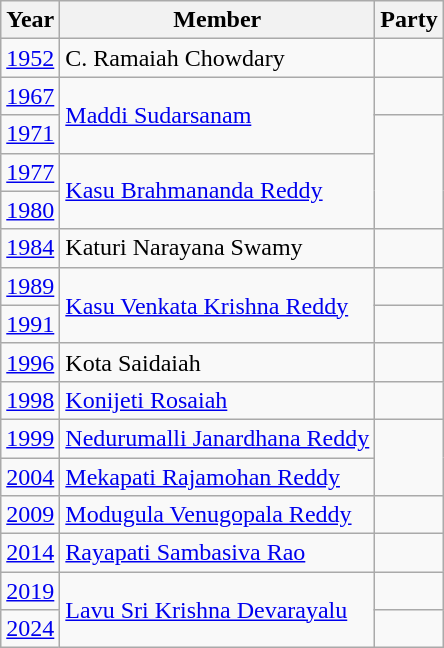<table class="wikitable sortable">
<tr>
<th>Year</th>
<th>Member</th>
<th colspan="2">Party</th>
</tr>
<tr>
<td><a href='#'>1952</a></td>
<td>C. Ramaiah Chowdary</td>
<td></td>
</tr>
<tr>
<td><a href='#'>1967</a></td>
<td rowspan= 2><a href='#'>Maddi Sudarsanam</a></td>
<td></td>
</tr>
<tr>
<td><a href='#'>1971</a></td>
</tr>
<tr>
<td><a href='#'>1977</a></td>
<td rowspan= 2><a href='#'>Kasu Brahmananda Reddy</a></td>
</tr>
<tr>
<td><a href='#'>1980</a></td>
</tr>
<tr>
<td><a href='#'>1984</a></td>
<td>Katuri Narayana Swamy</td>
<td></td>
</tr>
<tr>
<td><a href='#'>1989</a></td>
<td rowspan= 2><a href='#'>Kasu Venkata Krishna Reddy</a></td>
<td></td>
</tr>
<tr>
<td><a href='#'>1991</a></td>
</tr>
<tr>
<td><a href='#'>1996</a></td>
<td>Kota Saidaiah</td>
<td></td>
</tr>
<tr>
<td><a href='#'>1998</a></td>
<td><a href='#'>Konijeti Rosaiah</a></td>
<td></td>
</tr>
<tr>
<td><a href='#'>1999</a></td>
<td><a href='#'>Nedurumalli Janardhana Reddy</a></td>
</tr>
<tr>
<td><a href='#'>2004</a></td>
<td><a href='#'>Mekapati Rajamohan Reddy</a></td>
</tr>
<tr>
<td><a href='#'>2009</a></td>
<td><a href='#'>Modugula Venugopala Reddy</a></td>
<td></td>
</tr>
<tr>
<td><a href='#'>2014</a></td>
<td><a href='#'>Rayapati Sambasiva Rao</a></td>
</tr>
<tr>
<td><a href='#'>2019</a></td>
<td rowspan= 2><a href='#'>Lavu Sri Krishna Devarayalu</a></td>
<td></td>
</tr>
<tr>
<td><a href='#'>2024</a></td>
<td></td>
</tr>
</table>
